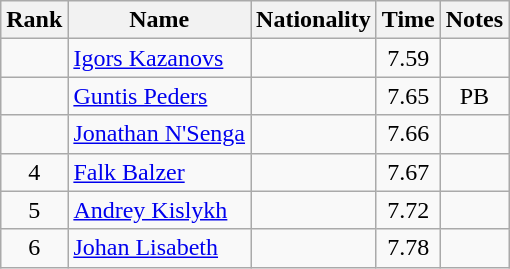<table class="wikitable sortable" style="text-align:center">
<tr>
<th>Rank</th>
<th>Name</th>
<th>Nationality</th>
<th>Time</th>
<th>Notes</th>
</tr>
<tr>
<td></td>
<td align="left"><a href='#'>Igors Kazanovs</a></td>
<td align=left></td>
<td>7.59</td>
<td></td>
</tr>
<tr>
<td></td>
<td align="left"><a href='#'>Guntis Peders</a></td>
<td align=left></td>
<td>7.65</td>
<td>PB</td>
</tr>
<tr>
<td></td>
<td align="left"><a href='#'>Jonathan N'Senga</a></td>
<td align=left></td>
<td>7.66</td>
<td></td>
</tr>
<tr>
<td>4</td>
<td align="left"><a href='#'>Falk Balzer</a></td>
<td align=left></td>
<td>7.67</td>
<td></td>
</tr>
<tr>
<td>5</td>
<td align="left"><a href='#'>Andrey Kislykh</a></td>
<td align=left></td>
<td>7.72</td>
<td></td>
</tr>
<tr>
<td>6</td>
<td align="left"><a href='#'>Johan Lisabeth</a></td>
<td align=left></td>
<td>7.78</td>
<td></td>
</tr>
</table>
